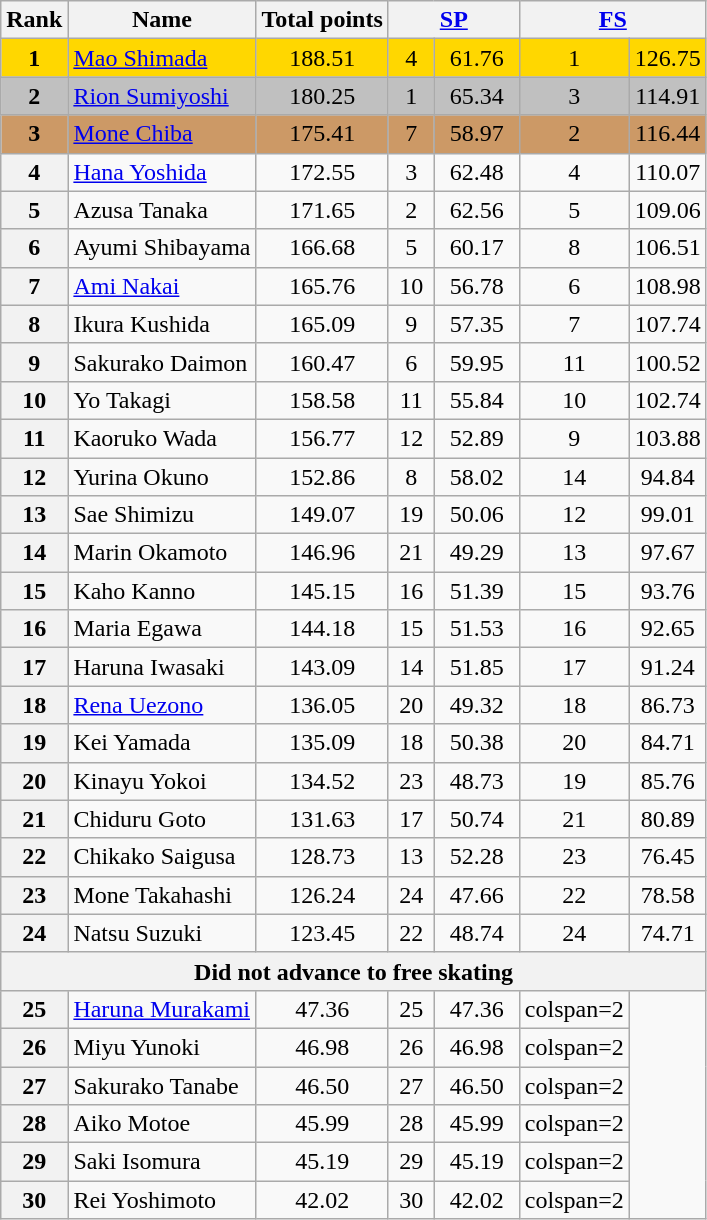<table class="wikitable sortable">
<tr>
<th>Rank</th>
<th>Name</th>
<th>Total points</th>
<th colspan="2" width="80px"><a href='#'>SP</a></th>
<th colspan="2" width="80px"><a href='#'>FS</a></th>
</tr>
<tr bgcolor="gold">
<td align="center"><strong>1</strong></td>
<td><a href='#'>Mao Shimada</a></td>
<td align="center">188.51</td>
<td align="center">4</td>
<td align="center">61.76</td>
<td align="center">1</td>
<td align="center">126.75</td>
</tr>
<tr bgcolor="silver">
<td align="center"><strong>2</strong></td>
<td><a href='#'>Rion Sumiyoshi</a></td>
<td align="center">180.25</td>
<td align="center">1</td>
<td align="center">65.34</td>
<td align="center">3</td>
<td align="center">114.91</td>
</tr>
<tr bgcolor="cc9966">
<td align="center"><strong>3</strong></td>
<td><a href='#'>Mone Chiba</a></td>
<td align="center">175.41</td>
<td align="center">7</td>
<td align="center">58.97</td>
<td align="center">2</td>
<td align="center">116.44</td>
</tr>
<tr>
<th>4</th>
<td><a href='#'>Hana Yoshida</a></td>
<td align="center">172.55</td>
<td align="center">3</td>
<td align="center">62.48</td>
<td align="center">4</td>
<td align="center">110.07</td>
</tr>
<tr>
<th>5</th>
<td>Azusa Tanaka</td>
<td align="center">171.65</td>
<td align="center">2</td>
<td align="center">62.56</td>
<td align="center">5</td>
<td align="center">109.06</td>
</tr>
<tr>
<th>6</th>
<td>Ayumi Shibayama</td>
<td align="center">166.68</td>
<td align="center">5</td>
<td align="center">60.17</td>
<td align="center">8</td>
<td align="center">106.51</td>
</tr>
<tr>
<th>7</th>
<td><a href='#'>Ami Nakai</a></td>
<td align="center">165.76</td>
<td align="center">10</td>
<td align="center">56.78</td>
<td align="center">6</td>
<td align="center">108.98</td>
</tr>
<tr>
<th>8</th>
<td>Ikura Kushida</td>
<td align="center">165.09</td>
<td align="center">9</td>
<td align="center">57.35</td>
<td align="center">7</td>
<td align="center">107.74</td>
</tr>
<tr>
<th>9</th>
<td>Sakurako Daimon</td>
<td align="center">160.47</td>
<td align="center">6</td>
<td align="center">59.95</td>
<td align="center">11</td>
<td align="center">100.52</td>
</tr>
<tr>
<th>10</th>
<td>Yo Takagi</td>
<td align="center">158.58</td>
<td align="center">11</td>
<td align="center">55.84</td>
<td align="center">10</td>
<td align="center">102.74</td>
</tr>
<tr>
<th>11</th>
<td>Kaoruko Wada</td>
<td align="center">156.77</td>
<td align="center">12</td>
<td align="center">52.89</td>
<td align="center">9</td>
<td align="center">103.88</td>
</tr>
<tr>
<th>12</th>
<td>Yurina Okuno</td>
<td align="center">152.86</td>
<td align="center">8</td>
<td align="center">58.02</td>
<td align="center">14</td>
<td align="center">94.84</td>
</tr>
<tr>
<th>13</th>
<td>Sae Shimizu</td>
<td align="center">149.07</td>
<td align="center">19</td>
<td align="center">50.06</td>
<td align="center">12</td>
<td align="center">99.01</td>
</tr>
<tr>
<th>14</th>
<td>Marin Okamoto</td>
<td align="center">146.96</td>
<td align="center">21</td>
<td align="center">49.29</td>
<td align="center">13</td>
<td align="center">97.67</td>
</tr>
<tr>
<th>15</th>
<td>Kaho Kanno</td>
<td align="center">145.15</td>
<td align="center">16</td>
<td align="center">51.39</td>
<td align="center">15</td>
<td align="center">93.76</td>
</tr>
<tr>
<th>16</th>
<td>Maria Egawa</td>
<td align="center">144.18</td>
<td align="center">15</td>
<td align="center">51.53</td>
<td align="center">16</td>
<td align="center">92.65</td>
</tr>
<tr>
<th>17</th>
<td>Haruna Iwasaki</td>
<td align="center">143.09</td>
<td align="center">14</td>
<td align="center">51.85</td>
<td align="center">17</td>
<td align="center">91.24</td>
</tr>
<tr>
<th>18</th>
<td><a href='#'>Rena Uezono</a></td>
<td align="center">136.05</td>
<td align="center">20</td>
<td align="center">49.32</td>
<td align="center">18</td>
<td align="center">86.73</td>
</tr>
<tr>
<th>19</th>
<td>Kei Yamada</td>
<td align="center">135.09</td>
<td align="center">18</td>
<td align="center">50.38</td>
<td align="center">20</td>
<td align="center">84.71</td>
</tr>
<tr>
<th>20</th>
<td>Kinayu Yokoi</td>
<td align="center">134.52</td>
<td align="center">23</td>
<td align="center">48.73</td>
<td align="center">19</td>
<td align="center">85.76</td>
</tr>
<tr>
<th>21</th>
<td>Chiduru Goto</td>
<td align="center">131.63</td>
<td align="center">17</td>
<td align="center">50.74</td>
<td align="center">21</td>
<td align="center">80.89</td>
</tr>
<tr>
<th>22</th>
<td>Chikako Saigusa</td>
<td align="center">128.73</td>
<td align="center">13</td>
<td align="center">52.28</td>
<td align="center">23</td>
<td align="center">76.45</td>
</tr>
<tr>
<th>23</th>
<td>Mone Takahashi</td>
<td align="center">126.24</td>
<td align="center">24</td>
<td align="center">47.66</td>
<td align="center">22</td>
<td align="center">78.58</td>
</tr>
<tr>
<th>24</th>
<td>Natsu Suzuki</td>
<td align="center">123.45</td>
<td align="center">22</td>
<td align="center">48.74</td>
<td align="center">24</td>
<td align="center">74.71</td>
</tr>
<tr>
<th colspan=8>Did not advance to free skating</th>
</tr>
<tr>
<th>25</th>
<td><a href='#'>Haruna Murakami</a></td>
<td align="center">47.36</td>
<td align="center">25</td>
<td align="center">47.36</td>
<td>colspan=2 </td>
</tr>
<tr>
<th>26</th>
<td>Miyu Yunoki</td>
<td align="center">46.98</td>
<td align="center">26</td>
<td align="center">46.98</td>
<td>colspan=2 </td>
</tr>
<tr>
<th>27</th>
<td>Sakurako Tanabe</td>
<td align="center">46.50</td>
<td align="center">27</td>
<td align="center">46.50</td>
<td>colspan=2 </td>
</tr>
<tr>
<th>28</th>
<td>Aiko Motoe</td>
<td align="center">45.99</td>
<td align="center">28</td>
<td align="center">45.99</td>
<td>colspan=2 </td>
</tr>
<tr>
<th>29</th>
<td>Saki Isomura</td>
<td align="center">45.19</td>
<td align="center">29</td>
<td align="center">45.19</td>
<td>colspan=2 </td>
</tr>
<tr>
<th>30</th>
<td>Rei Yoshimoto</td>
<td align="center">42.02</td>
<td align="center">30</td>
<td align="center">42.02</td>
<td>colspan=2 </td>
</tr>
</table>
